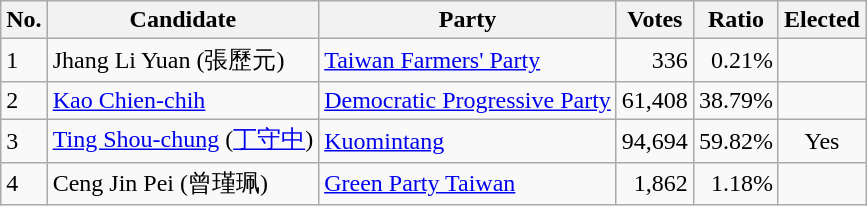<table class=wikitable>
<tr>
<th>No.</th>
<th>Candidate</th>
<th>Party</th>
<th>Votes</th>
<th>Ratio</th>
<th>Elected</th>
</tr>
<tr>
<td>1</td>
<td>Jhang Li Yuan (張歷元)</td>
<td><a href='#'>Taiwan Farmers' Party</a></td>
<td align="right">336</td>
<td align="right">0.21%</td>
<td></td>
</tr>
<tr>
<td>2</td>
<td><a href='#'>Kao Chien-chih</a></td>
<td><a href='#'>Democratic Progressive Party</a></td>
<td align="right">61,408</td>
<td align="right">38.79%</td>
<td></td>
</tr>
<tr>
<td>3</td>
<td><a href='#'>Ting Shou-chung</a>  (<a href='#'>丁守中</a>)</td>
<td><a href='#'>Kuomintang</a></td>
<td align="right">94,694</td>
<td align="right">59.82%</td>
<td align="center">Yes</td>
</tr>
<tr>
<td>4</td>
<td>Ceng Jin Pei  (曾瑾珮)</td>
<td><a href='#'>Green Party Taiwan</a></td>
<td align="right">1,862</td>
<td align="right">1.18%</td>
<td></td>
</tr>
</table>
